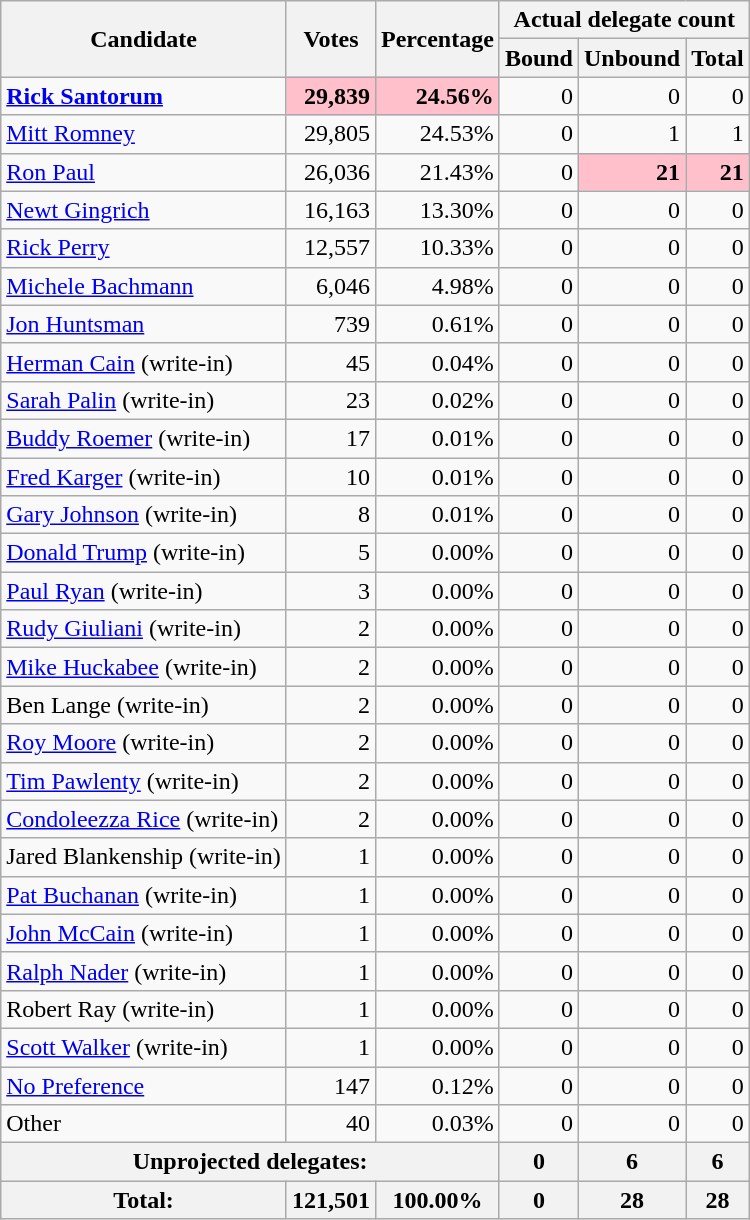<table class="wikitable" style="text-align:right;">
<tr>
<th rowspan="2">Candidate</th>
<th rowspan="2">Votes</th>
<th rowspan="2">Percentage</th>
<th colspan="3">Actual delegate count</th>
</tr>
<tr>
<th>Bound</th>
<th>Unbound</th>
<th>Total</th>
</tr>
<tr>
<td style="text-align:left;"> <strong><a href='#'>Rick Santorum</a></strong></td>
<td style="background:pink;"><strong>29,839</strong></td>
<td style="background:pink;"><strong>24.56%</strong></td>
<td>0</td>
<td>0</td>
<td>0</td>
</tr>
<tr>
<td style="text-align:left;"><a href='#'>Mitt Romney</a></td>
<td>29,805</td>
<td>24.53%</td>
<td>0</td>
<td>1</td>
<td>1</td>
</tr>
<tr>
<td style="text-align:left;"><a href='#'>Ron Paul</a></td>
<td>26,036</td>
<td>21.43%</td>
<td>0</td>
<td style="background:pink;"><strong>21</strong></td>
<td style="background:pink;"><strong>21</strong></td>
</tr>
<tr>
<td style="text-align:left;"><a href='#'>Newt Gingrich</a></td>
<td>16,163</td>
<td>13.30%</td>
<td>0</td>
<td>0</td>
<td>0</td>
</tr>
<tr>
<td style="text-align:left;"><a href='#'>Rick Perry</a></td>
<td>12,557</td>
<td>10.33%</td>
<td>0</td>
<td>0</td>
<td>0</td>
</tr>
<tr>
<td style="text-align:left;"><a href='#'>Michele Bachmann</a></td>
<td>6,046</td>
<td>4.98%</td>
<td>0</td>
<td>0</td>
<td>0</td>
</tr>
<tr>
<td style="text-align:left;"><a href='#'>Jon Huntsman</a></td>
<td>739</td>
<td>0.61%</td>
<td>0</td>
<td>0</td>
<td>0</td>
</tr>
<tr>
<td style="text-align:left;"><a href='#'>Herman Cain</a> (write-in)</td>
<td>45</td>
<td>0.04%</td>
<td>0</td>
<td>0</td>
<td>0</td>
</tr>
<tr>
<td style="text-align:left;"><a href='#'>Sarah Palin</a> (write-in)</td>
<td>23</td>
<td>0.02%</td>
<td>0</td>
<td>0</td>
<td>0</td>
</tr>
<tr>
<td style="text-align:left;"><a href='#'>Buddy Roemer</a> (write-in)</td>
<td>17</td>
<td>0.01%</td>
<td>0</td>
<td>0</td>
<td>0</td>
</tr>
<tr>
<td style="text-align:left;"><a href='#'>Fred Karger</a> (write-in)</td>
<td>10</td>
<td>0.01%</td>
<td>0</td>
<td>0</td>
<td>0</td>
</tr>
<tr>
<td style="text-align:left;"><a href='#'>Gary Johnson</a> (write-in)</td>
<td>8</td>
<td>0.01%</td>
<td>0</td>
<td>0</td>
<td>0</td>
</tr>
<tr>
<td style="text-align:left;"><a href='#'>Donald Trump</a> (write-in)</td>
<td>5</td>
<td>0.00%</td>
<td>0</td>
<td>0</td>
<td>0</td>
</tr>
<tr>
<td style="text-align:left;"><a href='#'>Paul Ryan</a> (write-in)</td>
<td>3</td>
<td>0.00%</td>
<td>0</td>
<td>0</td>
<td>0</td>
</tr>
<tr>
<td style="text-align:left;"><a href='#'>Rudy Giuliani</a> (write-in)</td>
<td>2</td>
<td>0.00%</td>
<td>0</td>
<td>0</td>
<td>0</td>
</tr>
<tr>
<td style="text-align:left;"><a href='#'>Mike Huckabee</a> (write-in)</td>
<td>2</td>
<td>0.00%</td>
<td>0</td>
<td>0</td>
<td>0</td>
</tr>
<tr>
<td style="text-align:left;">Ben Lange (write-in)</td>
<td>2</td>
<td>0.00%</td>
<td>0</td>
<td>0</td>
<td>0</td>
</tr>
<tr>
<td style="text-align:left;"><a href='#'>Roy Moore</a> (write-in)</td>
<td>2</td>
<td>0.00%</td>
<td>0</td>
<td>0</td>
<td>0</td>
</tr>
<tr>
<td style="text-align:left;"><a href='#'>Tim Pawlenty</a> (write-in)</td>
<td>2</td>
<td>0.00%</td>
<td>0</td>
<td>0</td>
<td>0</td>
</tr>
<tr>
<td style="text-align:left;"><a href='#'>Condoleezza Rice</a> (write-in)</td>
<td>2</td>
<td>0.00%</td>
<td>0</td>
<td>0</td>
<td>0</td>
</tr>
<tr>
<td style="text-align:left;">Jared Blankenship (write-in)</td>
<td>1</td>
<td>0.00%</td>
<td>0</td>
<td>0</td>
<td>0</td>
</tr>
<tr>
<td style="text-align:left;"><a href='#'>Pat Buchanan</a> (write-in)</td>
<td>1</td>
<td>0.00%</td>
<td>0</td>
<td>0</td>
<td>0</td>
</tr>
<tr>
<td style="text-align:left;"><a href='#'>John McCain</a> (write-in)</td>
<td>1</td>
<td>0.00%</td>
<td>0</td>
<td>0</td>
<td>0</td>
</tr>
<tr>
<td style="text-align:left;"><a href='#'>Ralph Nader</a> (write-in)</td>
<td>1</td>
<td>0.00%</td>
<td>0</td>
<td>0</td>
<td>0</td>
</tr>
<tr>
<td style="text-align:left;">Robert Ray (write-in)</td>
<td>1</td>
<td>0.00%</td>
<td>0</td>
<td>0</td>
<td>0</td>
</tr>
<tr>
<td style="text-align:left;"><a href='#'>Scott Walker</a> (write-in)</td>
<td>1</td>
<td>0.00%</td>
<td>0</td>
<td>0</td>
<td>0</td>
</tr>
<tr>
<td style="text-align:left;"><a href='#'>No Preference</a></td>
<td>147</td>
<td>0.12%</td>
<td>0</td>
<td>0</td>
<td>0</td>
</tr>
<tr>
<td style="text-align:left;">Other</td>
<td>40</td>
<td>0.03%</td>
<td>0</td>
<td>0</td>
<td>0</td>
</tr>
<tr style="background:#eee;">
<th colspan="3">Unprojected delegates:</th>
<th>0</th>
<th>6</th>
<th>6</th>
</tr>
<tr style="background:#eee;">
<th>Total:</th>
<th>121,501</th>
<th>100.00%</th>
<th>0</th>
<th>28</th>
<th>28</th>
</tr>
</table>
